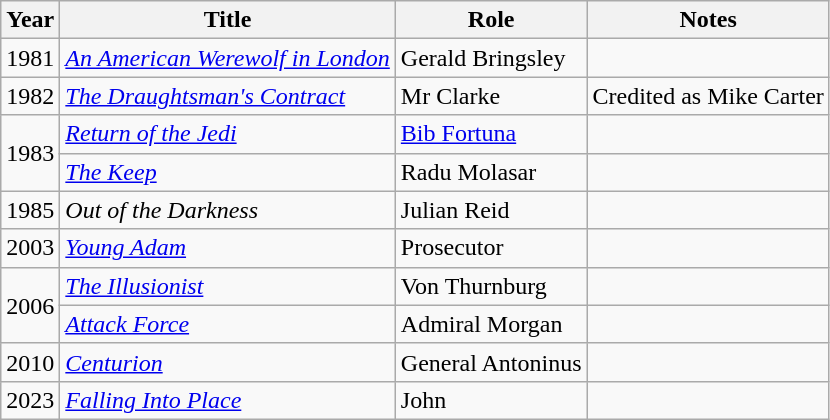<table class="wikitable sortable">
<tr>
<th>Year</th>
<th>Title</th>
<th>Role</th>
<th>Notes</th>
</tr>
<tr>
<td>1981</td>
<td><em><a href='#'>An American Werewolf in London</a></em></td>
<td>Gerald Bringsley</td>
<td></td>
</tr>
<tr>
<td>1982</td>
<td><em><a href='#'>The Draughtsman's Contract</a></em></td>
<td>Mr Clarke</td>
<td>Credited as Mike Carter</td>
</tr>
<tr>
<td rowspan="2">1983</td>
<td><em><a href='#'>Return of the Jedi</a></em></td>
<td><a href='#'>Bib Fortuna</a></td>
<td></td>
</tr>
<tr>
<td><em><a href='#'>The Keep</a></em></td>
<td>Radu Molasar</td>
<td></td>
</tr>
<tr>
<td>1985</td>
<td><em>Out of the Darkness</em></td>
<td>Julian Reid</td>
<td></td>
</tr>
<tr>
<td>2003</td>
<td><em><a href='#'>Young Adam</a></em></td>
<td>Prosecutor</td>
<td></td>
</tr>
<tr>
<td rowspan="2">2006</td>
<td><em><a href='#'>The Illusionist</a></em></td>
<td>Von Thurnburg</td>
<td></td>
</tr>
<tr>
<td><em><a href='#'>Attack Force</a></em></td>
<td>Admiral Morgan</td>
<td></td>
</tr>
<tr>
<td>2010</td>
<td><em><a href='#'>Centurion</a></em></td>
<td>General Antoninus</td>
<td></td>
</tr>
<tr>
<td>2023</td>
<td><em><a href='#'>Falling Into Place</a></em></td>
<td>John</td>
<td></td>
</tr>
</table>
